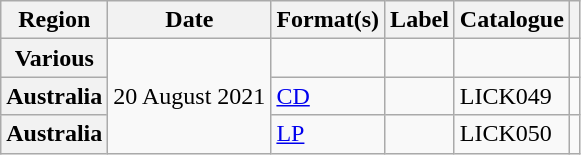<table class="wikitable plainrowheaders">
<tr>
<th scope="col">Region</th>
<th scope="col">Date</th>
<th scope="col">Format(s)</th>
<th scope="col">Label</th>
<th scope="col">Catalogue</th>
<th scope="col"></th>
</tr>
<tr>
<th scope="row">Various</th>
<td rowspan="3">20 August 2021</td>
<td></td>
<td></td>
<td></td>
<td></td>
</tr>
<tr>
<th scope="row">Australia</th>
<td><a href='#'>CD</a></td>
<td></td>
<td>LICK049</td>
<td></td>
</tr>
<tr>
<th scope="row">Australia</th>
<td><a href='#'>LP</a> </td>
<td></td>
<td>LICK050</td>
<td></td>
</tr>
</table>
